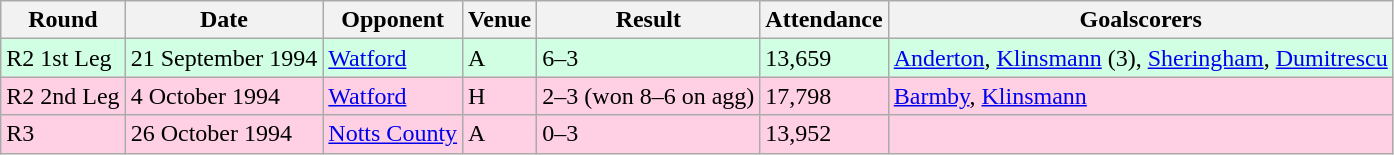<table class="wikitable">
<tr>
<th>Round</th>
<th>Date</th>
<th>Opponent</th>
<th>Venue</th>
<th>Result</th>
<th>Attendance</th>
<th>Goalscorers</th>
</tr>
<tr style="background-color: #d0ffe3;">
<td>R2 1st Leg</td>
<td>21 September 1994</td>
<td><a href='#'>Watford</a></td>
<td>A</td>
<td>6–3</td>
<td>13,659</td>
<td><a href='#'>Anderton</a>, <a href='#'>Klinsmann</a> (3), <a href='#'>Sheringham</a>, <a href='#'>Dumitrescu</a></td>
</tr>
<tr style="background-color: #ffd0e3;">
<td>R2 2nd Leg</td>
<td>4 October 1994</td>
<td><a href='#'>Watford</a></td>
<td>H</td>
<td>2–3 (won 8–6 on agg)</td>
<td>17,798</td>
<td><a href='#'>Barmby</a>, <a href='#'>Klinsmann</a></td>
</tr>
<tr style="background-color: #ffd0e3;">
<td>R3</td>
<td>26 October 1994</td>
<td><a href='#'>Notts County</a></td>
<td>A</td>
<td>0–3</td>
<td>13,952</td>
<td></td>
</tr>
</table>
